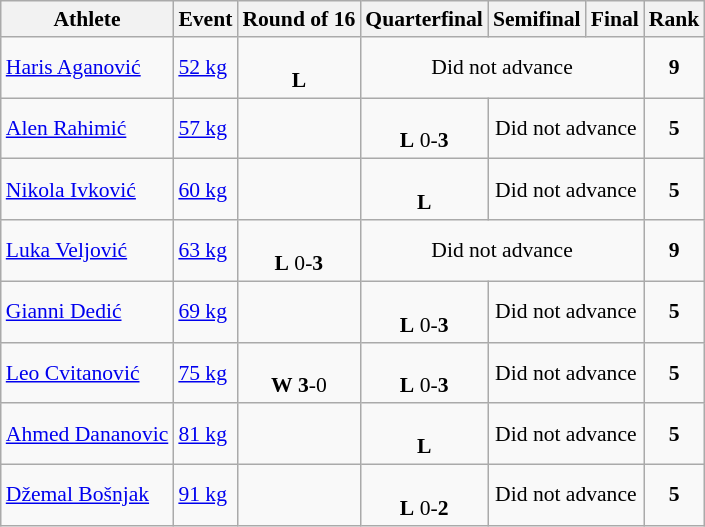<table class="wikitable" style="text-align:left; font-size:90%">
<tr>
<th>Athlete</th>
<th>Event</th>
<th>Round of 16</th>
<th>Quarterfinal</th>
<th>Semifinal</th>
<th>Final</th>
<th>Rank</th>
</tr>
<tr align=center>
<td align=left><a href='#'>Haris Aganović</a></td>
<td align=left><a href='#'>52 kg</a></td>
<td> <br><strong>L</strong> </td>
<td colspan=3 align=center>Did not advance</td>
<td align=center><strong>9</strong></td>
</tr>
<tr align=center>
<td align=left><a href='#'>Alen Rahimić</a></td>
<td align=left><a href='#'>57 kg</a></td>
<td></td>
<td> <br><strong>L</strong> 0-<strong>3</strong></td>
<td colspan=2 align=center>Did not advance</td>
<td align=center><strong>5</strong></td>
</tr>
<tr align=center>
<td align=left><a href='#'>Nikola Ivković</a></td>
<td align=left><a href='#'>60 kg</a></td>
<td></td>
<td> <br><strong>L</strong> </td>
<td colspan=2 align=center>Did not advance</td>
<td align=center><strong>5</strong></td>
</tr>
<tr align=center>
<td align=left><a href='#'>Luka Veljović</a></td>
<td align=left><a href='#'>63 kg</a></td>
<td>  <br><strong>L</strong> 0-<strong>3</strong></td>
<td colspan=3 align=center>Did not advance</td>
<td align=center><strong>9</strong></td>
</tr>
<tr align=center>
<td align=left><a href='#'>Gianni Dedić</a></td>
<td align=left><a href='#'>69 kg</a></td>
<td></td>
<td> <br><strong>L</strong> 0-<strong>3</strong></td>
<td colspan=2 align=center>Did not advance</td>
<td align=center><strong>5</strong></td>
</tr>
<tr align=center>
<td align=left><a href='#'>Leo Cvitanović</a></td>
<td align=left><a href='#'>75 kg</a></td>
<td> <br><strong>W</strong> <strong>3</strong>-0</td>
<td> <br><strong>L</strong> 0-<strong>3</strong></td>
<td colspan=2 align=center>Did not advance</td>
<td align=center><strong>5</strong></td>
</tr>
<tr align=center>
<td align=left><a href='#'>Ahmed Dananovic</a></td>
<td align=left><a href='#'>81 kg</a></td>
<td></td>
<td> <br><strong>L</strong> </td>
<td colspan=2 align=center>Did not advance</td>
<td align=center><strong>5</strong></td>
</tr>
<tr align=center>
<td align=left><a href='#'>Džemal Bošnjak</a></td>
<td align=left><a href='#'>91 kg</a></td>
<td></td>
<td> <br><strong>L</strong> 0-<strong>2</strong></td>
<td colspan=2 align=center>Did not advance</td>
<td align=center><strong>5</strong></td>
</tr>
</table>
